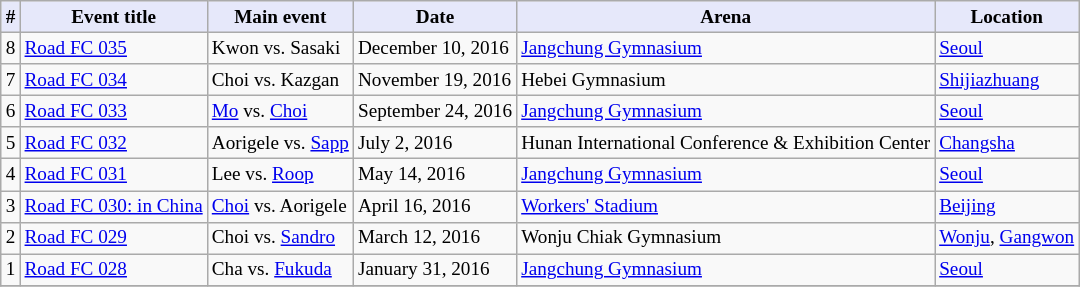<table class="sortable wikitable succession-box" style="margin:1.0em auto; font-size:80%;">
<tr>
<th style="background-color: #E6E8FA; color: #000000; text-align: center;" scope="col">#</th>
<th style="background-color: #E6E8FA; color: #000000; text-align: center;" scope="col">Event title</th>
<th style="background-color: #E6E8FA; color: #000000; text-align: center;" scope="col">Main event</th>
<th style="background-color: #E6E8FA; color: #000000; text-align: center;" scope="col">Date</th>
<th style="background-color: #E6E8FA; color: #000000; text-align: center;" scope="col">Arena</th>
<th style="background-color: #E6E8FA; color: #000000; text-align: center;" scope="col">Location</th>
</tr>
<tr>
<td align="center">8</td>
<td><a href='#'>Road FC 035</a></td>
<td>Kwon vs. Sasaki</td>
<td>December 10, 2016</td>
<td><a href='#'>Jangchung Gymnasium</a></td>
<td> <a href='#'>Seoul</a></td>
</tr>
<tr>
<td align="center">7</td>
<td><a href='#'>Road FC 034</a></td>
<td>Choi vs. Kazgan</td>
<td>November 19, 2016</td>
<td>Hebei Gymnasium</td>
<td> <a href='#'>Shijiazhuang</a></td>
</tr>
<tr>
<td align="center">6</td>
<td><a href='#'>Road FC 033</a></td>
<td><a href='#'>Mo</a> vs. <a href='#'>Choi</a></td>
<td>September 24, 2016</td>
<td><a href='#'>Jangchung Gymnasium</a></td>
<td> <a href='#'>Seoul</a></td>
</tr>
<tr>
<td align="center">5</td>
<td><a href='#'>Road FC 032</a></td>
<td>Aorigele vs. <a href='#'>Sapp</a></td>
<td>July 2, 2016</td>
<td>Hunan International Conference & Exhibition Center</td>
<td> <a href='#'>Changsha</a></td>
</tr>
<tr>
<td align="center">4</td>
<td><a href='#'>Road FC 031</a></td>
<td>Lee vs. <a href='#'>Roop</a></td>
<td>May 14, 2016</td>
<td><a href='#'>Jangchung Gymnasium</a></td>
<td> <a href='#'>Seoul</a></td>
</tr>
<tr>
<td align="center">3</td>
<td><a href='#'>Road FC 030: in China</a></td>
<td><a href='#'>Choi</a> vs. Aorigele</td>
<td>April 16, 2016</td>
<td><a href='#'>Workers' Stadium</a></td>
<td> <a href='#'>Beijing</a></td>
</tr>
<tr>
<td align="center">2</td>
<td><a href='#'>Road FC 029</a></td>
<td>Choi vs. <a href='#'>Sandro</a></td>
<td>March 12, 2016</td>
<td>Wonju Chiak Gymnasium</td>
<td> <a href='#'>Wonju</a>, <a href='#'>Gangwon</a></td>
</tr>
<tr>
<td align="center">1</td>
<td><a href='#'>Road FC 028</a></td>
<td>Cha vs. <a href='#'>Fukuda</a></td>
<td>January 31, 2016</td>
<td><a href='#'>Jangchung Gymnasium</a></td>
<td> <a href='#'>Seoul</a></td>
</tr>
<tr>
</tr>
</table>
